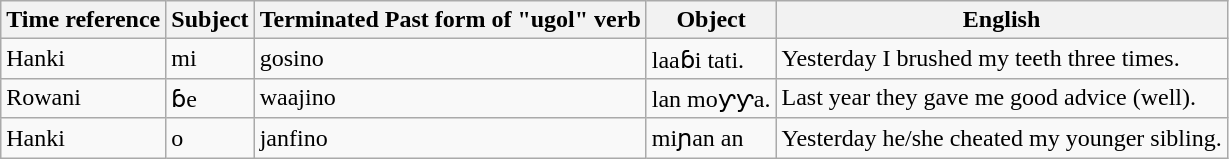<table class="wikitable">
<tr>
<th>Time reference</th>
<th>Subject</th>
<th>Terminated Past form of "ugol" verb</th>
<th>Object</th>
<th>English</th>
</tr>
<tr>
<td>Hanki</td>
<td>mi</td>
<td>gosino</td>
<td>laaɓi tati.</td>
<td>Yesterday I brushed my teeth three times.</td>
</tr>
<tr>
<td>Rowani</td>
<td>ɓe</td>
<td>waajino</td>
<td>lan moƴƴa.</td>
<td>Last year they gave me good advice (well).</td>
</tr>
<tr>
<td>Hanki</td>
<td>o</td>
<td>janfino</td>
<td>miɲan an</td>
<td>Yesterday he/she cheated my younger sibling.</td>
</tr>
</table>
